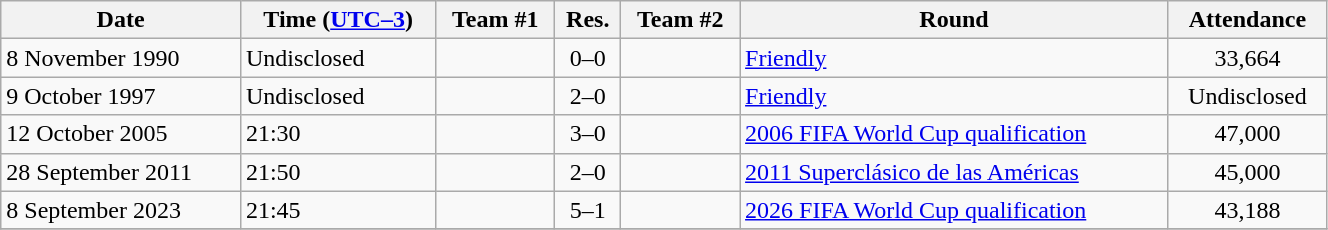<table class="wikitable"  style="text-align:left; width:70%;">
<tr>
<th>Date</th>
<th>Time (<a href='#'>UTC–3</a>)</th>
<th>Team #1</th>
<th>Res.</th>
<th>Team #2</th>
<th>Round</th>
<th>Attendance</th>
</tr>
<tr>
<td>8 November 1990</td>
<td>Undisclosed</td>
<td></td>
<td style="text-align:center;">0–0</td>
<td></td>
<td><a href='#'>Friendly</a></td>
<td style="text-align:center;">33,664</td>
</tr>
<tr>
<td>9 October 1997</td>
<td>Undisclosed</td>
<td></td>
<td style="text-align:center;">2–0</td>
<td></td>
<td><a href='#'>Friendly</a></td>
<td style="text-align:center;">Undisclosed</td>
</tr>
<tr>
<td>12 October 2005</td>
<td>21:30</td>
<td></td>
<td style="text-align:center;">3–0</td>
<td></td>
<td><a href='#'>2006 FIFA World Cup qualification</a></td>
<td style="text-align:center;">47,000</td>
</tr>
<tr>
<td>28 September 2011</td>
<td>21:50</td>
<td></td>
<td style="text-align:center;">2–0</td>
<td></td>
<td><a href='#'>2011 Superclásico de las Américas</a></td>
<td style="text-align:center;">45,000</td>
</tr>
<tr>
<td>8 September 2023</td>
<td>21:45</td>
<td></td>
<td style="text-align:center;">5–1</td>
<td></td>
<td><a href='#'>2026 FIFA World Cup qualification</a></td>
<td style="text-align:center;">43,188</td>
</tr>
<tr>
</tr>
</table>
